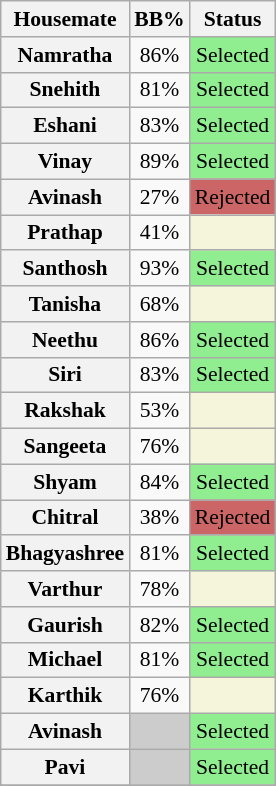<table class="wikitable" style="text-align:center; font-size:90%;">
<tr>
<th>Housemate</th>
<th>BB%</th>
<th>Status</th>
</tr>
<tr>
<th>Namratha</th>
<td>86%</td>
<td style="background: lightgreen;">Selected</td>
</tr>
<tr>
<th>Snehith</th>
<td>81%</td>
<td style="background:lightgreen;">Selected</td>
</tr>
<tr>
<th>Eshani</th>
<td>83%</td>
<td style="background:lightgreen;">Selected</td>
</tr>
<tr>
<th>Vinay</th>
<td>89%</td>
<td style="background:lightgreen;">Selected</td>
</tr>
<tr>
<th>Avinash</th>
<td>27%</td>
<td style="background:#CC6666;">Rejected</td>
</tr>
<tr>
<th>Prathap</th>
<td>41%</td>
<td style="background: beige;"></td>
</tr>
<tr>
<th>Santhosh</th>
<td>93%</td>
<td Bgcolor=lightgreen>Selected</td>
</tr>
<tr>
<th>Tanisha</th>
<td>68%</td>
<td bgcolor=beige></td>
</tr>
<tr>
<th>Neethu</th>
<td>86%</td>
<td Bgcolor=lightgreen>Selected</td>
</tr>
<tr>
<th>Siri</th>
<td>83%</td>
<td style="background:lightgreen;">Selected</td>
</tr>
<tr>
<th>Rakshak</th>
<td>53%</td>
<td style="background:beige;"></td>
</tr>
<tr>
<th>Sangeeta</th>
<td>76%</td>
<td bgcolor=beige></td>
</tr>
<tr>
<th>Shyam</th>
<td>84%</td>
<td Bgcolor=lightgreen>Selected</td>
</tr>
<tr>
<th>Chitral</th>
<td>38%</td>
<td style="background:#CC6666;">Rejected</td>
</tr>
<tr>
<th>Bhagyashree</th>
<td>81%</td>
<td Bgcolor=lightgreen>Selected</td>
</tr>
<tr>
<th>Varthur</th>
<td>78%</td>
<td bgcolor=beige></td>
</tr>
<tr>
<th>Gaurish</th>
<td>82%</td>
<td Bgcolor=lightgreen>Selected</td>
</tr>
<tr>
<th>Michael</th>
<td>81%</td>
<td Bgcolor=lightgreen>Selected</td>
</tr>
<tr>
<th>Karthik</th>
<td>76%</td>
<td bgcolor=beige></td>
</tr>
<tr>
<th>Avinash</th>
<td style="background:#ccc "></td>
<td Bgcolor=lightgreen>Selected</td>
</tr>
<tr>
<th>Pavi</th>
<td style="background:#ccc "></td>
<td Bgcolor=lightgreen>Selected</td>
</tr>
<tr>
</tr>
</table>
